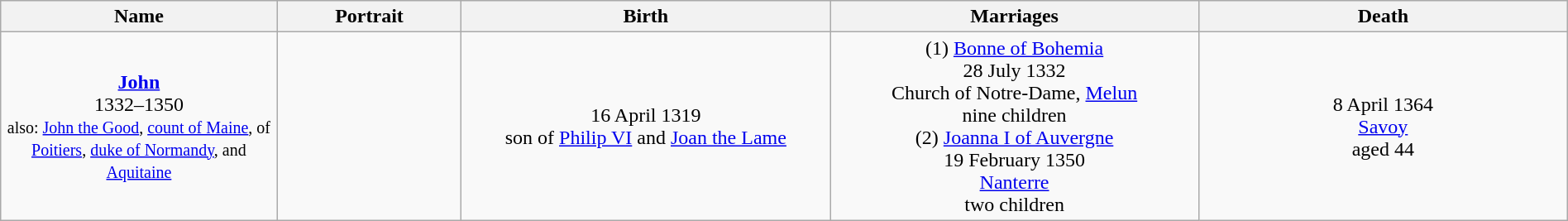<table style="text-align:center; width:100%" class="wikitable">
<tr>
<th style="width:15%;">Name</th>
<th style="width:10%;">Portrait</th>
<th style="width:20%;">Birth</th>
<th style="width:20%;">Marriages</th>
<th style="width:20%;">Death</th>
</tr>
<tr>
<td width=auto><strong><a href='#'>John</a></strong><br>1332–1350<br><small>also: <a href='#'>John the Good</a>, <a href='#'>count of Maine</a>, of <a href='#'>Poitiers</a>, <a href='#'>duke of Normandy</a>, and <a href='#'>Aquitaine</a></small></td>
<td></td>
<td>16 April 1319<br>son of <a href='#'>Philip VI</a> and <a href='#'>Joan the Lame</a></td>
<td>(1) <a href='#'>Bonne of Bohemia</a><br>28 July 1332<br>Church of Notre-Dame, <a href='#'>Melun</a><br>nine children<br>(2) <a href='#'>Joanna I of Auvergne</a><br>19 February 1350<br><a href='#'>Nanterre</a><br>two children</td>
<td>8 April 1364<br><a href='#'>Savoy</a><br>aged 44</td>
</tr>
</table>
